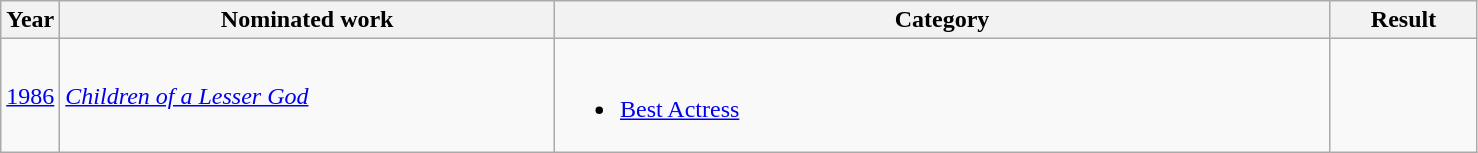<table class=wikitable>
<tr>
<th width=4%>Year</th>
<th width=33.5%>Nominated work</th>
<th width=52.5%>Category</th>
<th width=10%>Result</th>
</tr>
<tr>
<td><a href='#'>1986</a></td>
<td><em><a href='#'>Children of a Lesser God</a></em></td>
<td><br><ul><li><a href='#'>Best Actress</a></li></ul></td>
<td></td>
</tr>
</table>
